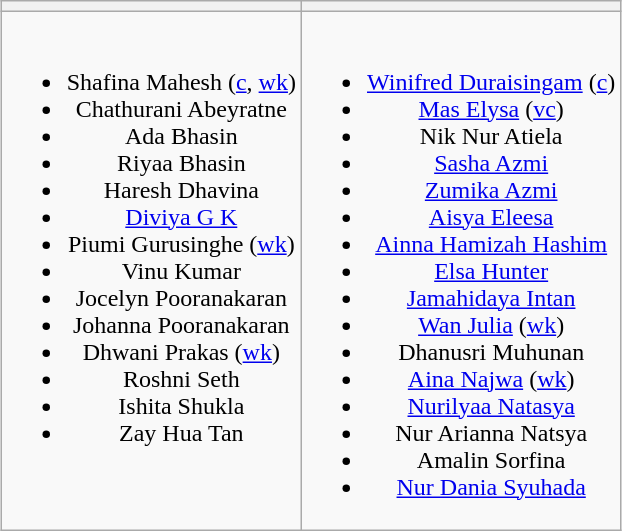<table class="wikitable" style="text-align:center; margin:auto">
<tr>
<th></th>
<th></th>
</tr>
<tr style="vertical-align:top">
<td><br><ul><li>Shafina Mahesh (<a href='#'>c</a>, <a href='#'>wk</a>)</li><li>Chathurani Abeyratne</li><li>Ada Bhasin</li><li>Riyaa Bhasin</li><li>Haresh Dhavina</li><li><a href='#'>Diviya G K</a></li><li>Piumi Gurusinghe (<a href='#'>wk</a>)</li><li>Vinu Kumar</li><li>Jocelyn Pooranakaran</li><li>Johanna Pooranakaran</li><li>Dhwani Prakas (<a href='#'>wk</a>)</li><li>Roshni Seth</li><li>Ishita Shukla</li><li>Zay Hua Tan</li></ul></td>
<td><br><ul><li><a href='#'>Winifred Duraisingam</a> (<a href='#'>c</a>)</li><li><a href='#'>Mas Elysa</a> (<a href='#'>vc</a>)</li><li>Nik Nur Atiela</li><li><a href='#'>Sasha Azmi</a></li><li><a href='#'>Zumika Azmi</a></li><li><a href='#'>Aisya Eleesa</a></li><li><a href='#'>Ainna Hamizah Hashim</a></li><li><a href='#'>Elsa Hunter</a></li><li><a href='#'>Jamahidaya Intan</a></li><li><a href='#'>Wan Julia</a> (<a href='#'>wk</a>)</li><li>Dhanusri Muhunan</li><li><a href='#'>Aina Najwa</a> (<a href='#'>wk</a>)</li><li><a href='#'>Nurilyaa Natasya</a></li><li>Nur Arianna Natsya</li><li>Amalin Sorfina</li><li><a href='#'>Nur Dania Syuhada</a></li></ul></td>
</tr>
</table>
